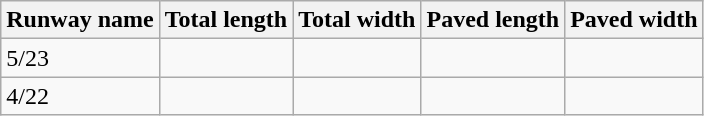<table class="wikitable">
<tr>
<th>Runway name</th>
<th>Total length</th>
<th>Total width</th>
<th>Paved length</th>
<th>Paved width</th>
</tr>
<tr>
<td>5/23</td>
<td></td>
<td></td>
<td></td>
<td></td>
</tr>
<tr>
<td>4/22</td>
<td></td>
<td></td>
<td></td>
<td></td>
</tr>
</table>
